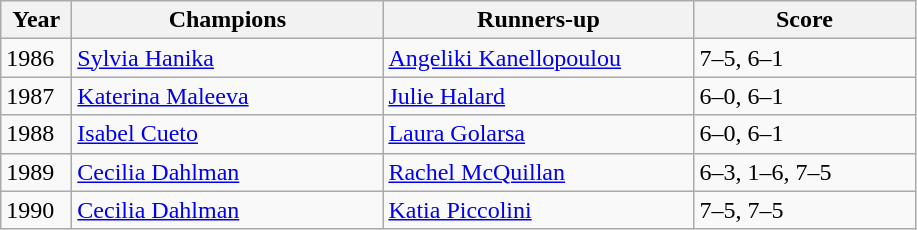<table class="sortable wikitable">
<tr>
<th style="width:40px">Year</th>
<th style="width:200px">Champions</th>
<th style="width:200px">Runners-up</th>
<th style="width:140px" class="unsortable">Score</th>
</tr>
<tr>
<td>1986</td>
<td> <a href='#'>Sylvia Hanika</a></td>
<td> <a href='#'>Angeliki Kanellopoulou</a></td>
<td>7–5, 6–1</td>
</tr>
<tr>
<td>1987</td>
<td> <a href='#'>Katerina Maleeva</a></td>
<td> <a href='#'>Julie Halard</a></td>
<td>6–0, 6–1</td>
</tr>
<tr>
<td>1988</td>
<td> <a href='#'>Isabel Cueto</a></td>
<td> <a href='#'>Laura Golarsa</a></td>
<td>6–0, 6–1</td>
</tr>
<tr>
<td>1989</td>
<td> <a href='#'>Cecilia Dahlman</a></td>
<td> <a href='#'>Rachel McQuillan</a></td>
<td>6–3, 1–6, 7–5</td>
</tr>
<tr>
<td>1990</td>
<td> <a href='#'>Cecilia Dahlman</a></td>
<td> <a href='#'>Katia Piccolini</a></td>
<td>7–5, 7–5</td>
</tr>
</table>
